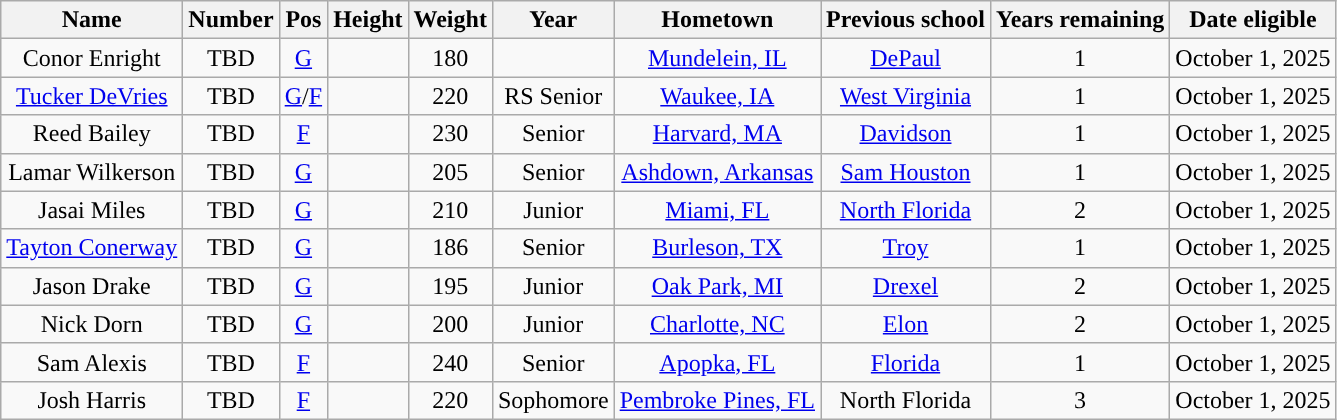<table class="wikitable sortable sortable" style="text-align: center">
<tr align="center">
<th>Name</th>
<th>Number</th>
<th>Pos</th>
<th>Height</th>
<th>Weight</th>
<th>Year</th>
<th>Hometown</th>
<th>Previous school</th>
<th>Years remaining</th>
<th>Date eligible</th>
</tr>
<tr>
<td>Conor Enright</td>
<td>TBD</td>
<td><a href='#'>G</a></td>
<td></td>
<td>180</td>
<td></td>
<td><a href='#'>Mundelein, IL</a></td>
<td><a href='#'>DePaul</a></td>
<td>1</td>
<td>October 1, 2025</td>
</tr>
<tr>
<td><a href='#'>Tucker DeVries</a></td>
<td>TBD</td>
<td><a href='#'>G</a>/<a href='#'>F</a></td>
<td></td>
<td>220</td>
<td>RS Senior</td>
<td><a href='#'>Waukee, IA</a></td>
<td><a href='#'>West Virginia</a></td>
<td>1</td>
<td>October 1, 2025</td>
</tr>
<tr>
<td>Reed Bailey</td>
<td>TBD</td>
<td><a href='#'>F</a></td>
<td></td>
<td>230</td>
<td>Senior</td>
<td><a href='#'>Harvard, MA</a></td>
<td><a href='#'>Davidson</a></td>
<td>1</td>
<td>October 1, 2025</td>
</tr>
<tr>
<td>Lamar Wilkerson</td>
<td>TBD</td>
<td><a href='#'>G</a></td>
<td></td>
<td>205</td>
<td>Senior</td>
<td><a href='#'>Ashdown, Arkansas</a></td>
<td><a href='#'>Sam Houston</a></td>
<td>1</td>
<td>October 1, 2025</td>
</tr>
<tr>
<td>Jasai Miles</td>
<td>TBD</td>
<td><a href='#'>G</a></td>
<td></td>
<td>210</td>
<td>Junior</td>
<td><a href='#'>Miami, FL</a></td>
<td><a href='#'>North Florida</a></td>
<td>2</td>
<td>October 1, 2025</td>
</tr>
<tr>
<td><a href='#'>Tayton Conerway</a></td>
<td>TBD</td>
<td><a href='#'>G</a></td>
<td></td>
<td>186</td>
<td>Senior</td>
<td><a href='#'>Burleson, TX</a></td>
<td><a href='#'>Troy</a></td>
<td>1</td>
<td>October 1, 2025</td>
</tr>
<tr>
<td>Jason Drake</td>
<td>TBD</td>
<td><a href='#'>G</a></td>
<td></td>
<td>195</td>
<td>Junior</td>
<td><a href='#'>Oak Park, MI</a></td>
<td><a href='#'>Drexel</a></td>
<td>2</td>
<td>October 1, 2025</td>
</tr>
<tr>
<td>Nick Dorn</td>
<td>TBD</td>
<td><a href='#'>G</a></td>
<td></td>
<td>200</td>
<td>Junior</td>
<td><a href='#'>Charlotte, NC</a></td>
<td><a href='#'>Elon</a></td>
<td>2</td>
<td>October 1, 2025</td>
</tr>
<tr>
<td>Sam Alexis</td>
<td>TBD</td>
<td><a href='#'>F</a></td>
<td></td>
<td>240</td>
<td>Senior</td>
<td><a href='#'>Apopka, FL</a></td>
<td><a href='#'>Florida</a></td>
<td>1</td>
<td>October 1, 2025</td>
</tr>
<tr>
<td>Josh Harris</td>
<td>TBD</td>
<td><a href='#'>F</a></td>
<td></td>
<td>220</td>
<td>Sophomore</td>
<td><a href='#'>Pembroke Pines, FL</a></td>
<td>North Florida</td>
<td>3</td>
<td>October 1, 2025</td>
</tr>
</table>
